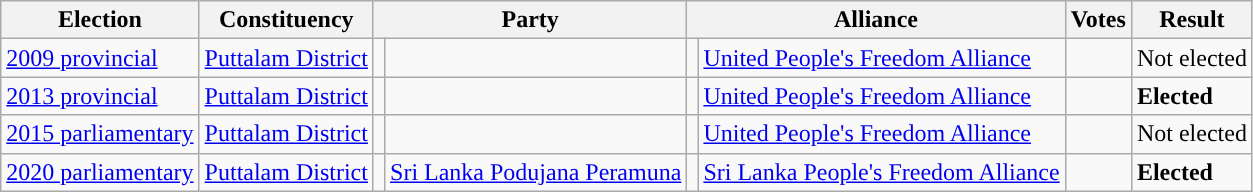<table class="wikitable" style="text-align:left;">
<tr>
<th scope=col>Election</th>
<th scope=col>Constituency</th>
<th scope=col colspan="2">Party</th>
<th scope=col colspan="2">Alliance</th>
<th scope=col>Votes</th>
<th scope=col>Result</th>
</tr>
<tr>
<td><a href='#'>2009 provincial</a></td>
<td><a href='#'>Puttalam District</a></td>
<td></td>
<td></td>
<td style="background:"></td>
<td><a href='#'>United People's Freedom Alliance</a></td>
<td align=right></td>
<td>Not elected</td>
</tr>
<tr>
<td><a href='#'>2013 provincial</a></td>
<td><a href='#'>Puttalam District</a></td>
<td></td>
<td></td>
<td style="background:"></td>
<td><a href='#'>United People's Freedom Alliance</a></td>
<td align=right></td>
<td><strong>Elected</strong></td>
</tr>
<tr>
<td><a href='#'>2015 parliamentary</a></td>
<td><a href='#'>Puttalam District</a></td>
<td></td>
<td></td>
<td style="background:"></td>
<td><a href='#'>United People's Freedom Alliance</a></td>
<td align=right></td>
<td>Not elected</td>
</tr>
<tr>
<td><a href='#'>2020 parliamentary</a></td>
<td><a href='#'>Puttalam District</a></td>
<td style="background:"></td>
<td><a href='#'>Sri Lanka Podujana Peramuna</a></td>
<td style="background:"></td>
<td><a href='#'>Sri Lanka People's Freedom Alliance</a></td>
<td align=right></td>
<td><strong>Elected</strong></td>
</tr>
</table>
